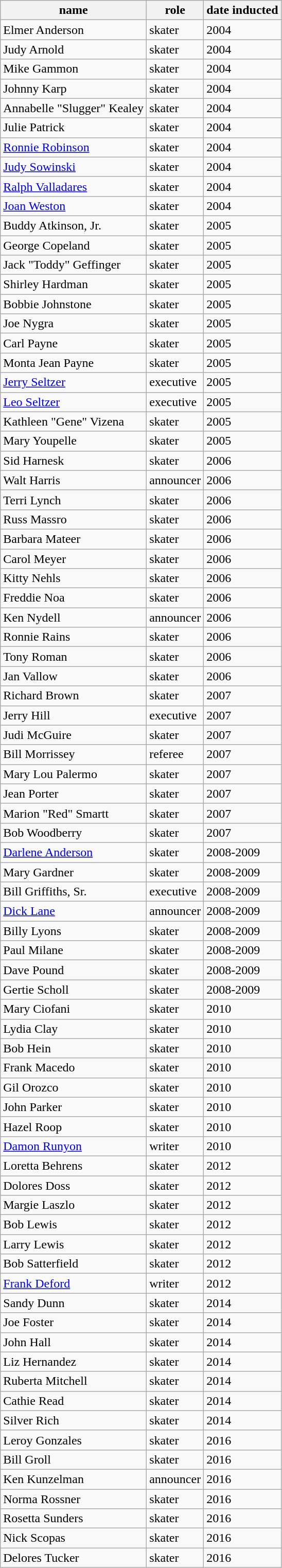<table class="wikitable sortable">
<tr>
<th>name</th>
<th>role</th>
<th>date inducted</th>
</tr>
<tr>
<td>Elmer Anderson</td>
<td>skater</td>
<td>2004</td>
</tr>
<tr>
<td>Judy Arnold</td>
<td>skater</td>
<td>2004</td>
</tr>
<tr>
<td>Mike Gammon</td>
<td>skater</td>
<td>2004</td>
</tr>
<tr>
<td>Johnny Karp</td>
<td>skater</td>
<td>2004</td>
</tr>
<tr>
<td>Annabelle "Slugger" Kealey</td>
<td>skater</td>
<td>2004</td>
</tr>
<tr>
<td>Julie Patrick</td>
<td>skater</td>
<td>2004</td>
</tr>
<tr>
<td><a href='#'>Ronnie Robinson</a></td>
<td>skater</td>
<td>2004</td>
</tr>
<tr>
<td><a href='#'>Judy Sowinski</a></td>
<td>skater</td>
<td>2004</td>
</tr>
<tr>
<td><a href='#'>Ralph Valladares</a></td>
<td>skater</td>
<td>2004</td>
</tr>
<tr>
<td><a href='#'>Joan Weston</a></td>
<td>skater</td>
<td>2004</td>
</tr>
<tr>
<td>Buddy Atkinson, Jr.</td>
<td>skater</td>
<td>2005</td>
</tr>
<tr>
<td>George Copeland</td>
<td>skater</td>
<td>2005</td>
</tr>
<tr>
<td>Jack "Toddy" Geffinger</td>
<td>skater</td>
<td>2005</td>
</tr>
<tr>
<td>Shirley Hardman</td>
<td>skater</td>
<td>2005</td>
</tr>
<tr>
<td>Bobbie Johnstone</td>
<td>skater</td>
<td>2005</td>
</tr>
<tr>
<td>Joe Nygra</td>
<td>skater</td>
<td>2005</td>
</tr>
<tr>
<td>Carl Payne</td>
<td>skater</td>
<td>2005</td>
</tr>
<tr>
<td>Monta Jean Payne</td>
<td>skater</td>
<td>2005</td>
</tr>
<tr>
<td><a href='#'>Jerry Seltzer</a></td>
<td>executive</td>
<td>2005</td>
</tr>
<tr>
<td><a href='#'>Leo Seltzer</a></td>
<td>executive</td>
<td>2005</td>
</tr>
<tr>
<td>Kathleen "Gene" Vizena</td>
<td>skater</td>
<td>2005</td>
</tr>
<tr>
<td>Mary Youpelle</td>
<td>skater</td>
<td>2005</td>
</tr>
<tr>
<td>Sid Harnesk</td>
<td>skater</td>
<td>2006</td>
</tr>
<tr>
<td>Walt Harris</td>
<td>announcer</td>
<td>2006</td>
</tr>
<tr>
<td>Terri Lynch</td>
<td>skater</td>
<td>2006</td>
</tr>
<tr>
<td>Russ Massro</td>
<td>skater</td>
<td>2006</td>
</tr>
<tr>
<td>Barbara Mateer</td>
<td>skater</td>
<td>2006</td>
</tr>
<tr>
<td>Carol Meyer</td>
<td>skater</td>
<td>2006</td>
</tr>
<tr>
<td>Kitty Nehls</td>
<td>skater</td>
<td>2006</td>
</tr>
<tr>
<td>Freddie Noa</td>
<td>skater</td>
<td>2006</td>
</tr>
<tr>
<td>Ken Nydell</td>
<td>announcer</td>
<td>2006</td>
</tr>
<tr>
<td>Ronnie Rains</td>
<td>skater</td>
<td>2006</td>
</tr>
<tr>
<td>Tony Roman</td>
<td>skater</td>
<td>2006</td>
</tr>
<tr>
<td>Jan Vallow</td>
<td>skater</td>
<td>2006</td>
</tr>
<tr>
<td>Richard Brown</td>
<td>skater</td>
<td>2007</td>
</tr>
<tr>
<td>Jerry Hill</td>
<td>executive</td>
<td>2007</td>
</tr>
<tr>
<td>Judi McGuire</td>
<td>skater</td>
<td>2007</td>
</tr>
<tr>
<td>Bill Morrissey</td>
<td>referee</td>
<td>2007</td>
</tr>
<tr>
<td>Mary Lou Palermo</td>
<td>skater</td>
<td>2007</td>
</tr>
<tr>
<td>Jean Porter</td>
<td>skater</td>
<td>2007</td>
</tr>
<tr>
<td>Marion "Red" Smartt</td>
<td>skater</td>
<td>2007</td>
</tr>
<tr>
<td>Bob Woodberry</td>
<td>skater</td>
<td>2007</td>
</tr>
<tr>
<td><a href='#'>Darlene Anderson</a></td>
<td>skater</td>
<td>2008-2009</td>
</tr>
<tr>
<td>Mary Gardner</td>
<td>skater</td>
<td>2008-2009</td>
</tr>
<tr>
<td>Bill Griffiths, Sr.</td>
<td>executive</td>
<td>2008-2009</td>
</tr>
<tr>
<td><a href='#'>Dick Lane</a></td>
<td>announcer</td>
<td>2008-2009</td>
</tr>
<tr>
<td>Billy Lyons</td>
<td>skater</td>
<td>2008-2009</td>
</tr>
<tr>
<td>Paul Milane</td>
<td>skater</td>
<td>2008-2009</td>
</tr>
<tr>
<td>Dave Pound</td>
<td>skater</td>
<td>2008-2009</td>
</tr>
<tr>
<td>Gertie Scholl</td>
<td>skater</td>
<td>2008-2009</td>
</tr>
<tr>
<td>Mary Ciofani</td>
<td>skater</td>
<td>2010</td>
</tr>
<tr>
<td>Lydia Clay</td>
<td>skater</td>
<td>2010</td>
</tr>
<tr>
<td>Bob Hein</td>
<td>skater</td>
<td>2010</td>
</tr>
<tr>
<td>Frank Macedo</td>
<td>skater</td>
<td>2010</td>
</tr>
<tr>
<td>Gil Orozco</td>
<td>skater</td>
<td>2010</td>
</tr>
<tr>
<td>John Parker</td>
<td>skater</td>
<td>2010</td>
</tr>
<tr>
<td>Hazel Roop</td>
<td>skater</td>
<td>2010</td>
</tr>
<tr>
<td><a href='#'>Damon Runyon</a></td>
<td>writer</td>
<td>2010</td>
</tr>
<tr>
<td>Loretta Behrens</td>
<td>skater</td>
<td>2012</td>
</tr>
<tr>
<td>Dolores Doss</td>
<td>skater</td>
<td>2012</td>
</tr>
<tr>
<td>Margie Laszlo</td>
<td>skater</td>
<td>2012</td>
</tr>
<tr>
<td>Bob Lewis</td>
<td>skater</td>
<td>2012</td>
</tr>
<tr>
<td>Larry Lewis</td>
<td>skater</td>
<td>2012</td>
</tr>
<tr>
<td>Bob Satterfield</td>
<td>skater</td>
<td>2012</td>
</tr>
<tr>
<td><a href='#'>Frank Deford</a></td>
<td>writer</td>
<td>2012</td>
</tr>
<tr>
<td>Sandy Dunn</td>
<td>skater</td>
<td>2014</td>
</tr>
<tr>
<td>Joe Foster</td>
<td>skater</td>
<td>2014</td>
</tr>
<tr>
<td>John Hall</td>
<td>skater</td>
<td>2014</td>
</tr>
<tr>
<td>Liz Hernandez</td>
<td>skater</td>
<td>2014</td>
</tr>
<tr>
<td>Ruberta Mitchell</td>
<td>skater</td>
<td>2014</td>
</tr>
<tr>
<td>Cathie Read</td>
<td>skater</td>
<td>2014</td>
</tr>
<tr>
<td>Silver Rich</td>
<td>skater</td>
<td>2014</td>
</tr>
<tr>
<td>Leroy Gonzales</td>
<td>skater</td>
<td>2016</td>
</tr>
<tr>
<td>Bill Groll</td>
<td>skater</td>
<td>2016</td>
</tr>
<tr>
<td>Ken Kunzelman</td>
<td>announcer</td>
<td>2016</td>
</tr>
<tr>
<td>Norma Rossner</td>
<td>skater</td>
<td>2016</td>
</tr>
<tr>
<td>Rosetta Sunders</td>
<td>skater</td>
<td>2016</td>
</tr>
<tr>
<td>Nick Scopas</td>
<td>skater</td>
<td>2016</td>
</tr>
<tr>
<td>Delores Tucker</td>
<td>skater</td>
<td>2016</td>
</tr>
</table>
